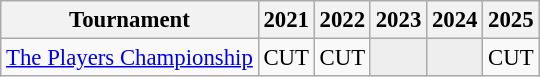<table class="wikitable" style="font-size:95%;text-align:center;">
<tr>
<th>Tournament</th>
<th>2021</th>
<th>2022</th>
<th>2023</th>
<th>2024</th>
<th>2025</th>
</tr>
<tr>
<td align=left><a href='#'>The Players Championship</a></td>
<td>CUT</td>
<td>CUT</td>
<td style="background:#eeeeee;"></td>
<td style="background:#eeeeee;"></td>
<td>CUT</td>
</tr>
</table>
